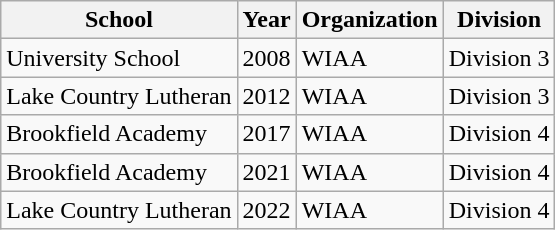<table class="wikitable">
<tr>
<th>School</th>
<th>Year</th>
<th>Organization</th>
<th>Division</th>
</tr>
<tr>
<td>University School</td>
<td>2008</td>
<td>WIAA</td>
<td>Division 3</td>
</tr>
<tr>
<td>Lake Country Lutheran</td>
<td>2012</td>
<td>WIAA</td>
<td>Division 3</td>
</tr>
<tr>
<td>Brookfield Academy</td>
<td>2017</td>
<td>WIAA</td>
<td>Division 4</td>
</tr>
<tr>
<td>Brookfield Academy</td>
<td>2021</td>
<td>WIAA</td>
<td>Division 4</td>
</tr>
<tr>
<td>Lake Country Lutheran</td>
<td>2022</td>
<td>WIAA</td>
<td>Division 4</td>
</tr>
</table>
